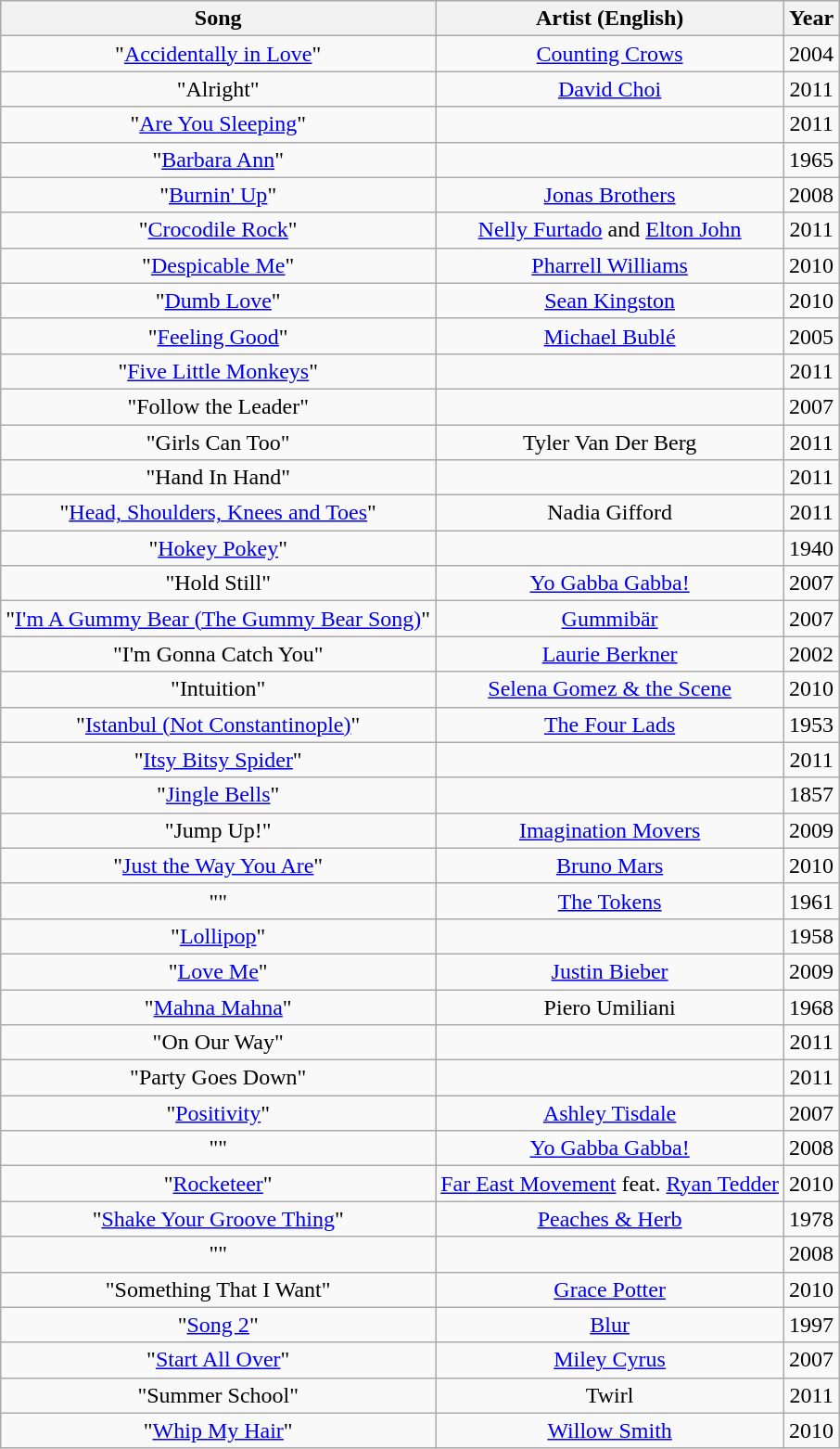<table class="wikitable sortable" style="text-align: center">
<tr>
<th scope="col">Song</th>
<th scope="col">Artist (English)</th>
<th scope="col">Year</th>
</tr>
<tr>
<td>"<a href='#'>Accidentally in Love</a>"</td>
<td><a href='#'>Counting Crows</a></td>
<td>2004</td>
</tr>
<tr>
<td>"Alright"</td>
<td><a href='#'>David Choi</a></td>
<td>2011</td>
</tr>
<tr>
<td>"<a href='#'>Are You Sleeping</a>"</td>
<td></td>
<td>2011</td>
</tr>
<tr>
<td>"<a href='#'>Barbara Ann</a>"</td>
<td></td>
<td>1965</td>
</tr>
<tr>
<td>"<a href='#'>Burnin' Up</a>"</td>
<td><a href='#'>Jonas Brothers</a></td>
<td>2008</td>
</tr>
<tr>
<td>"<a href='#'>Crocodile Rock</a>"</td>
<td><a href='#'>Nelly Furtado</a> and <a href='#'>Elton John</a></td>
<td>2011</td>
</tr>
<tr>
<td>"<a href='#'>Despicable Me</a>"</td>
<td><a href='#'>Pharrell Williams</a></td>
<td>2010</td>
</tr>
<tr>
<td>"<a href='#'>Dumb Love</a>"</td>
<td><a href='#'>Sean Kingston</a></td>
<td>2010</td>
</tr>
<tr>
<td>"<a href='#'>Feeling Good</a>"</td>
<td><a href='#'>Michael Bublé</a></td>
<td>2005</td>
</tr>
<tr>
<td>"<a href='#'>Five Little Monkeys</a>"</td>
<td></td>
<td>2011</td>
</tr>
<tr>
<td>"Follow the Leader"</td>
<td></td>
<td>2007</td>
</tr>
<tr>
<td>"Girls Can Too"</td>
<td>Tyler Van Der Berg</td>
<td>2011</td>
</tr>
<tr>
<td>"Hand In Hand"</td>
<td></td>
<td>2011</td>
</tr>
<tr>
<td>"<a href='#'>Head, Shoulders, Knees and Toes</a>"</td>
<td>Nadia Gifford</td>
<td>2011</td>
</tr>
<tr>
<td>"<a href='#'>Hokey Pokey</a>"</td>
<td></td>
<td>1940</td>
</tr>
<tr>
<td>"Hold Still"</td>
<td><a href='#'>Yo Gabba Gabba!</a></td>
<td>2007</td>
</tr>
<tr>
<td>"<a href='#'>I'm A Gummy Bear (The Gummy Bear Song)</a>"</td>
<td><a href='#'>Gummibär</a></td>
<td>2007</td>
</tr>
<tr>
<td>"I'm Gonna Catch You"</td>
<td><a href='#'>Laurie Berkner</a></td>
<td>2002</td>
</tr>
<tr>
<td>"Intuition"</td>
<td><a href='#'>Selena Gomez & the Scene</a></td>
<td>2010</td>
</tr>
<tr>
<td>"<a href='#'>Istanbul (Not Constantinople)</a>"</td>
<td><a href='#'>The Four Lads</a></td>
<td>1953</td>
</tr>
<tr>
<td>"<a href='#'>Itsy Bitsy Spider</a>"</td>
<td></td>
<td>2011</td>
</tr>
<tr>
<td>"<a href='#'>Jingle Bells</a>"</td>
<td></td>
<td>1857</td>
</tr>
<tr>
<td>"Jump Up!"</td>
<td><a href='#'>Imagination Movers</a></td>
<td>2009</td>
</tr>
<tr>
<td>"<a href='#'>Just the Way You Are</a>"</td>
<td><a href='#'>Bruno Mars</a></td>
<td>2010</td>
</tr>
<tr>
<td>""</td>
<td><a href='#'>The Tokens</a></td>
<td>1961</td>
</tr>
<tr>
<td>"<a href='#'>Lollipop</a>"</td>
<td></td>
<td>1958</td>
</tr>
<tr>
<td>"<a href='#'>Love Me</a>"</td>
<td><a href='#'>Justin Bieber</a></td>
<td>2009</td>
</tr>
<tr>
<td>"<a href='#'>Mahna Mahna</a>"</td>
<td>Piero Umiliani</td>
<td>1968</td>
</tr>
<tr>
<td>"On Our Way"</td>
<td></td>
<td>2011</td>
</tr>
<tr>
<td>"Party Goes Down"</td>
<td></td>
<td>2011</td>
</tr>
<tr>
<td>"<a href='#'>Positivity</a>"</td>
<td><a href='#'>Ashley Tisdale</a></td>
<td>2007</td>
</tr>
<tr>
<td>""</td>
<td><a href='#'>Yo Gabba Gabba!</a></td>
<td>2008</td>
</tr>
<tr>
<td>"<a href='#'>Rocketeer</a>"</td>
<td><a href='#'>Far East Movement</a> feat. <a href='#'>Ryan Tedder</a></td>
<td>2010</td>
</tr>
<tr>
<td>"<a href='#'>Shake Your Groove Thing</a>"</td>
<td><a href='#'>Peaches & Herb</a></td>
<td>1978</td>
</tr>
<tr>
<td>""</td>
<td></td>
<td>2008</td>
</tr>
<tr>
<td>"Something That I Want"</td>
<td><a href='#'>Grace Potter</a></td>
<td>2010</td>
</tr>
<tr>
<td>"<a href='#'>Song 2</a>"</td>
<td><a href='#'>Blur</a></td>
<td>1997</td>
</tr>
<tr>
<td>"<a href='#'>Start All Over</a>"</td>
<td><a href='#'>Miley Cyrus</a></td>
<td>2007</td>
</tr>
<tr>
<td>"Summer School"</td>
<td>Twirl</td>
<td>2011</td>
</tr>
<tr>
<td>"<a href='#'>Whip My Hair</a>"</td>
<td><a href='#'>Willow Smith</a></td>
<td>2010</td>
</tr>
</table>
